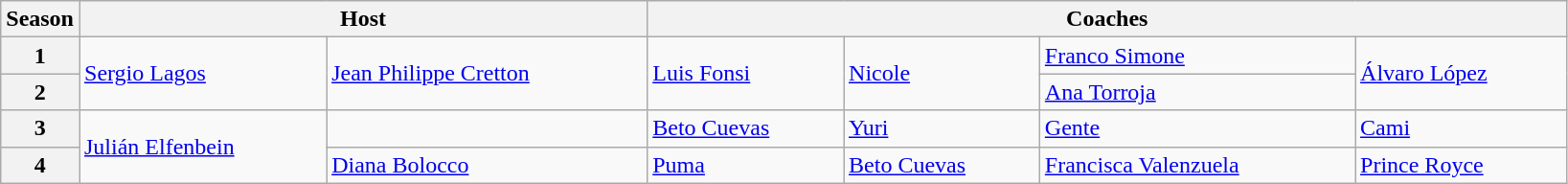<table class="wikitable">
<tr>
<th width="05%">Season</th>
<th colspan="2">Host</th>
<th colspan="4">Coaches</th>
</tr>
<tr>
<th>1</th>
<td rowspan="2"> <a href='#'>Sergio Lagos</a></td>
<td rowspan="2"> <a href='#'>Jean Philippe Cretton</a></td>
<td rowspan="2"><a href='#'>Luis Fonsi</a></td>
<td rowspan="2"><a href='#'>Nicole</a></td>
<td> <a href='#'>Franco Simone</a></td>
<td rowspan="2"><a href='#'>Álvaro López</a></td>
</tr>
<tr>
<th>2</th>
<td> <a href='#'>Ana Torroja</a></td>
</tr>
<tr>
<th>3</th>
<td rowspan="2"> <a href='#'>Julián Elfenbein</a></td>
<td></td>
<td> <a href='#'>Beto Cuevas</a></td>
<td> <a href='#'>Yuri</a></td>
<td> <a href='#'>Gente </a></td>
<td> <a href='#'>Cami</a></td>
</tr>
<tr>
<th>4</th>
<td> <a href='#'>Diana Bolocco</a></td>
<td> <a href='#'>Puma</a></td>
<td> <a href='#'>Beto Cuevas</a></td>
<td> <a href='#'>Francisca Valenzuela</a></td>
<td> <a href='#'>Prince Royce</a></td>
</tr>
</table>
